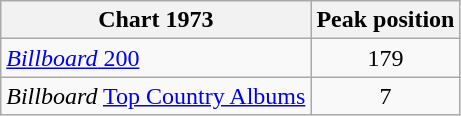<table class="wikitable">
<tr>
<th>Chart 1973</th>
<th>Peak position</th>
</tr>
<tr>
<td><a href='#'><em>Billboard</em> 200</a></td>
<td align="center">179</td>
</tr>
<tr>
<td><em>Billboard</em> <a href='#'>Top Country Albums</a></td>
<td align="center">7</td>
</tr>
</table>
